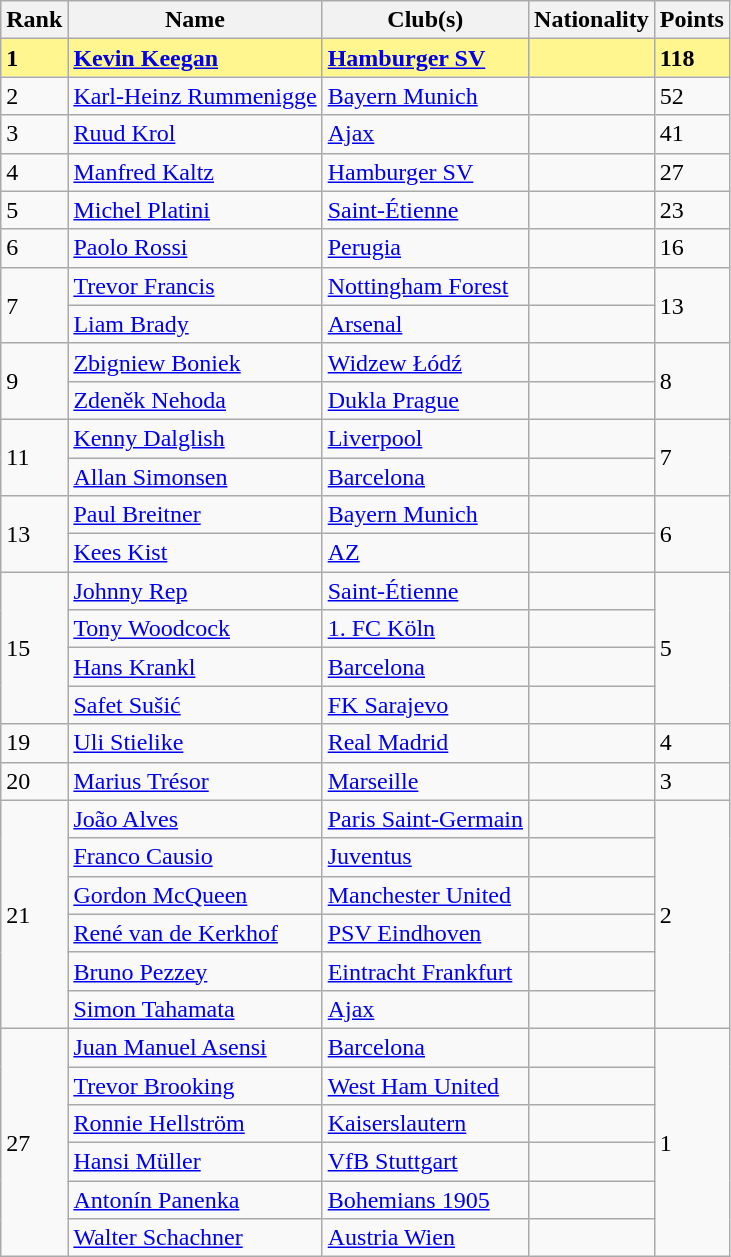<table class="wikitable">
<tr>
<th>Rank</th>
<th>Name</th>
<th>Club(s)</th>
<th>Nationality</th>
<th>Points</th>
</tr>
<tr style="background-color: #FFF68F; font-weight: bold;">
<td>1</td>
<td><a href='#'>Kevin Keegan</a></td>
<td align="left"> <a href='#'>Hamburger SV</a></td>
<td></td>
<td>118</td>
</tr>
<tr>
<td>2</td>
<td><a href='#'>Karl-Heinz Rummenigge</a></td>
<td> <a href='#'>Bayern Munich</a></td>
<td></td>
<td>52</td>
</tr>
<tr>
<td>3</td>
<td><a href='#'>Ruud Krol</a></td>
<td> <a href='#'>Ajax</a></td>
<td></td>
<td>41</td>
</tr>
<tr>
<td>4</td>
<td><a href='#'>Manfred Kaltz</a></td>
<td> <a href='#'>Hamburger SV</a></td>
<td></td>
<td>27</td>
</tr>
<tr>
<td>5</td>
<td><a href='#'>Michel Platini</a></td>
<td> <a href='#'>Saint-Étienne</a></td>
<td></td>
<td>23</td>
</tr>
<tr>
<td>6</td>
<td><a href='#'>Paolo Rossi</a></td>
<td> <a href='#'>Perugia</a></td>
<td></td>
<td>16</td>
</tr>
<tr>
<td rowspan="2">7</td>
<td><a href='#'>Trevor Francis</a></td>
<td> <a href='#'>Nottingham Forest</a></td>
<td></td>
<td rowspan="2">13</td>
</tr>
<tr>
<td><a href='#'>Liam Brady</a></td>
<td> <a href='#'>Arsenal</a></td>
<td></td>
</tr>
<tr>
<td rowspan="2">9</td>
<td><a href='#'>Zbigniew Boniek</a></td>
<td> <a href='#'>Widzew Łódź</a></td>
<td></td>
<td rowspan="2">8</td>
</tr>
<tr>
<td><a href='#'>Zdeněk Nehoda</a></td>
<td> <a href='#'>Dukla Prague</a></td>
<td></td>
</tr>
<tr>
<td rowspan="2">11</td>
<td><a href='#'>Kenny Dalglish</a></td>
<td> <a href='#'>Liverpool</a></td>
<td></td>
<td rowspan="2">7</td>
</tr>
<tr>
<td><a href='#'>Allan Simonsen</a></td>
<td> <a href='#'>Barcelona</a></td>
<td></td>
</tr>
<tr>
<td rowspan="2">13</td>
<td><a href='#'>Paul Breitner</a></td>
<td> <a href='#'>Bayern Munich</a></td>
<td></td>
<td rowspan="2">6</td>
</tr>
<tr>
<td><a href='#'>Kees Kist</a></td>
<td> <a href='#'>AZ</a></td>
<td></td>
</tr>
<tr>
<td rowspan="4">15</td>
<td><a href='#'>Johnny Rep</a></td>
<td> <a href='#'>Saint-Étienne</a></td>
<td></td>
<td rowspan="4">5</td>
</tr>
<tr>
<td><a href='#'>Tony Woodcock</a></td>
<td> <a href='#'>1. FC Köln</a></td>
<td></td>
</tr>
<tr>
<td><a href='#'>Hans Krankl</a></td>
<td align="left"> <a href='#'>Barcelona</a></td>
<td></td>
</tr>
<tr>
<td><a href='#'>Safet Sušić</a></td>
<td> <a href='#'>FK Sarajevo</a></td>
<td></td>
</tr>
<tr>
<td>19</td>
<td><a href='#'>Uli Stielike</a></td>
<td> <a href='#'>Real Madrid</a></td>
<td></td>
<td>4</td>
</tr>
<tr>
<td>20</td>
<td><a href='#'>Marius Trésor</a></td>
<td align="left"> <a href='#'>Marseille</a></td>
<td></td>
<td>3</td>
</tr>
<tr>
<td rowspan="6">21</td>
<td><a href='#'>João Alves</a></td>
<td> <a href='#'>Paris Saint-Germain</a></td>
<td></td>
<td rowspan="6">2</td>
</tr>
<tr>
<td><a href='#'>Franco Causio</a></td>
<td> <a href='#'>Juventus</a></td>
<td></td>
</tr>
<tr>
<td><a href='#'>Gordon McQueen</a></td>
<td> <a href='#'>Manchester United</a></td>
<td></td>
</tr>
<tr>
<td><a href='#'>René van de Kerkhof</a></td>
<td> <a href='#'>PSV Eindhoven</a></td>
<td></td>
</tr>
<tr>
<td><a href='#'>Bruno Pezzey</a></td>
<td> <a href='#'>Eintracht Frankfurt</a></td>
<td></td>
</tr>
<tr>
<td><a href='#'>Simon Tahamata</a></td>
<td> <a href='#'>Ajax</a></td>
<td></td>
</tr>
<tr>
<td rowspan="6">27</td>
<td><a href='#'>Juan Manuel Asensi</a></td>
<td> <a href='#'>Barcelona</a></td>
<td></td>
<td rowspan="6">1</td>
</tr>
<tr>
<td><a href='#'>Trevor Brooking</a></td>
<td> <a href='#'>West Ham United</a></td>
<td></td>
</tr>
<tr>
<td><a href='#'>Ronnie Hellström</a></td>
<td align="left"> <a href='#'>Kaiserslautern</a></td>
<td></td>
</tr>
<tr>
<td><a href='#'>Hansi Müller</a></td>
<td align="left"> <a href='#'>VfB Stuttgart</a></td>
<td></td>
</tr>
<tr>
<td><a href='#'>Antonín Panenka</a></td>
<td align="left"> <a href='#'>Bohemians 1905</a></td>
<td></td>
</tr>
<tr>
<td><a href='#'>Walter Schachner</a></td>
<td align="left"> <a href='#'>Austria Wien</a></td>
<td></td>
</tr>
</table>
